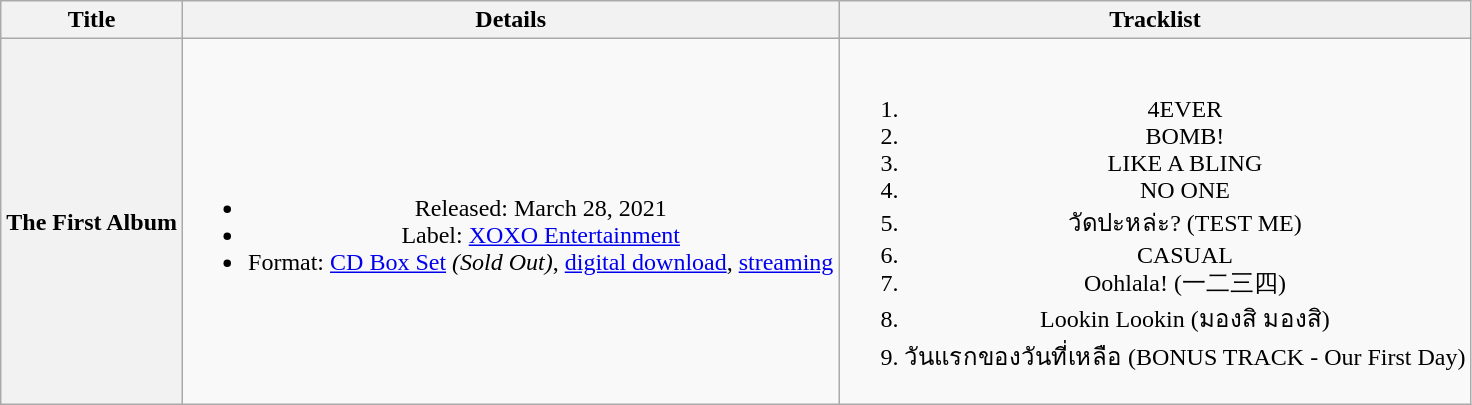<table class="wikitable plainrowheaders" style="text-align:center;">
<tr>
<th scope="col">Title</th>
<th scope="col">Details</th>
<th>Tracklist</th>
</tr>
<tr>
<th scope="row"><strong>The First Album</strong></th>
<td><br><ul><li>Released: March 28, 2021</li><li>Label: <a href='#'>XOXO Entertainment</a></li><li>Format: <a href='#'>CD Box Set</a> <em>(Sold Out)</em>, <a href='#'>digital download</a>, <a href='#'>streaming</a></li></ul></td>
<td><br><ol><li>4EVER</li><li>BOMB!</li><li>LIKE A BLING</li><li>NO ONE</li><li>วัดปะหล่ะ? (TEST ME)</li><li>CASUAL</li><li>Oohlala! (一二三四)</li><li>Lookin Lookin (มองสิ มองสิ)</li><li>วันแรกของวันที่เหลือ (BONUS TRACK - Our First Day)</li></ol></td>
</tr>
</table>
